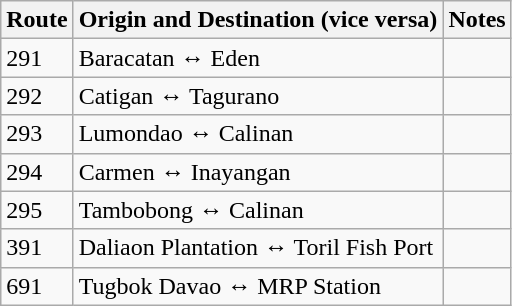<table class="wikitable">
<tr>
<th>Route</th>
<th>Origin and Destination (vice versa)</th>
<th>Notes</th>
</tr>
<tr>
<td>291</td>
<td>Baracatan ↔ Eden</td>
<td></td>
</tr>
<tr>
<td>292</td>
<td>Catigan ↔ Tagurano</td>
<td></td>
</tr>
<tr>
<td>293</td>
<td>Lumondao ↔ Calinan</td>
<td></td>
</tr>
<tr>
<td>294</td>
<td>Carmen ↔ Inayangan</td>
<td></td>
</tr>
<tr>
<td>295</td>
<td>Tambobong ↔ Calinan</td>
<td></td>
</tr>
<tr>
<td>391</td>
<td>Daliaon Plantation ↔ Toril Fish Port</td>
<td></td>
</tr>
<tr>
<td>691</td>
<td>Tugbok Davao ↔ MRP Station</td>
<td></td>
</tr>
</table>
